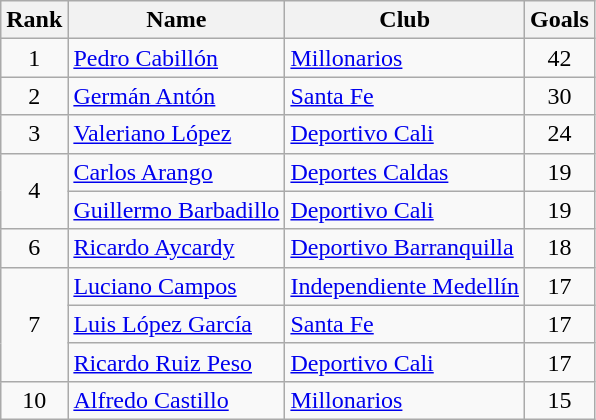<table class="wikitable">
<tr>
<th>Rank</th>
<th>Name</th>
<th>Club</th>
<th>Goals</th>
</tr>
<tr>
<td align=center>1</td>
<td> <a href='#'>Pedro Cabillón</a></td>
<td><a href='#'>Millonarios</a></td>
<td align=center>42</td>
</tr>
<tr>
<td align=center>2</td>
<td> <a href='#'>Germán Antón</a></td>
<td><a href='#'>Santa Fe</a></td>
<td align=center>30</td>
</tr>
<tr>
<td align=center>3</td>
<td> <a href='#'>Valeriano López</a></td>
<td><a href='#'>Deportivo Cali</a></td>
<td align=center>24</td>
</tr>
<tr>
<td rowspan=2 align=center>4</td>
<td> <a href='#'>Carlos Arango</a></td>
<td><a href='#'>Deportes Caldas</a></td>
<td align=center>19</td>
</tr>
<tr>
<td> <a href='#'>Guillermo Barbadillo</a></td>
<td><a href='#'>Deportivo Cali</a></td>
<td align=center>19</td>
</tr>
<tr>
<td align=center>6</td>
<td> <a href='#'>Ricardo Aycardy</a></td>
<td><a href='#'>Deportivo Barranquilla</a></td>
<td align=center>18</td>
</tr>
<tr>
<td rowspan=3 align=center>7</td>
<td> <a href='#'>Luciano Campos</a></td>
<td><a href='#'>Independiente Medellín</a></td>
<td align=center>17</td>
</tr>
<tr>
<td> <a href='#'>Luis López García</a></td>
<td><a href='#'>Santa Fe</a></td>
<td align=center>17</td>
</tr>
<tr>
<td> <a href='#'>Ricardo Ruiz Peso</a></td>
<td><a href='#'>Deportivo Cali</a></td>
<td align=center>17</td>
</tr>
<tr>
<td align=center>10</td>
<td> <a href='#'>Alfredo Castillo</a></td>
<td><a href='#'>Millonarios</a></td>
<td align=center>15</td>
</tr>
</table>
